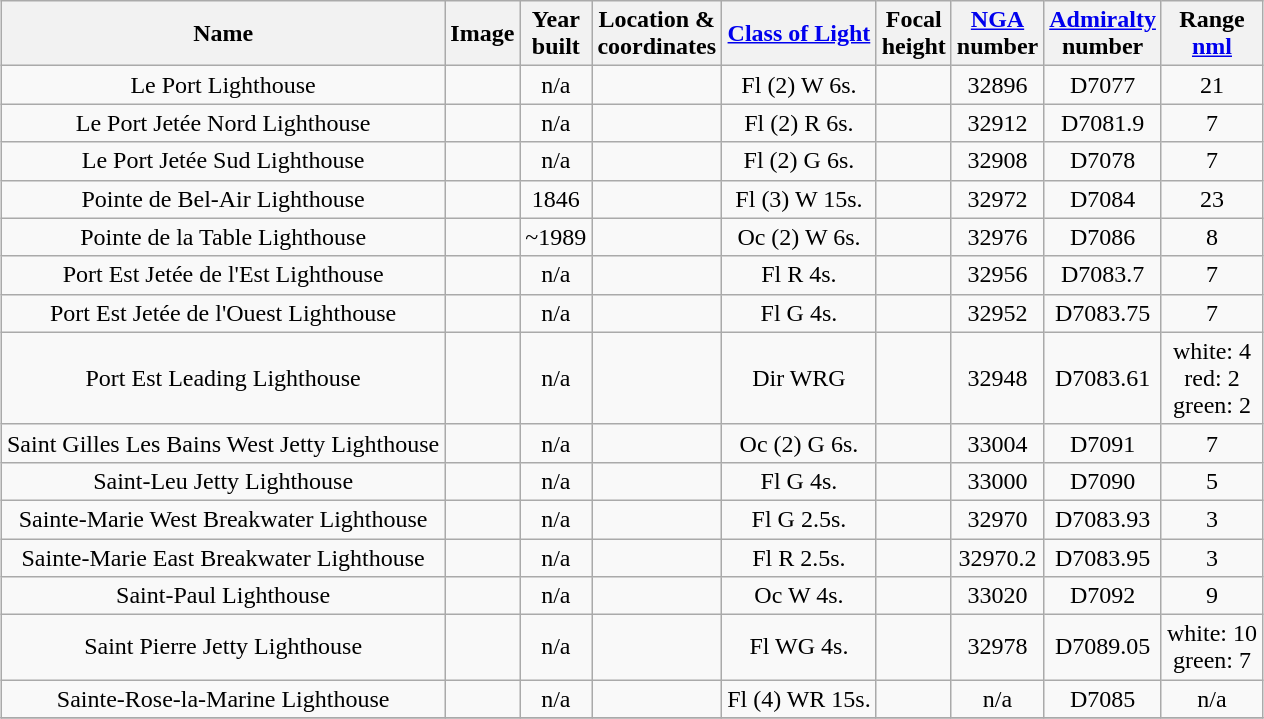<table class="wikitable sortable" style="margin:auto;text-align:center">
<tr>
<th>Name</th>
<th>Image</th>
<th>Year<br>built</th>
<th>Location &<br> coordinates</th>
<th><a href='#'>Class of Light</a></th>
<th>Focal<br>height</th>
<th><a href='#'>NGA</a><br>number</th>
<th><a href='#'>Admiralty</a><br>number</th>
<th>Range<br><a href='#'>nml</a></th>
</tr>
<tr>
<td>Le Port Lighthouse</td>
<td></td>
<td>n/a</td>
<td></td>
<td>Fl (2) W 6s.</td>
<td></td>
<td>32896</td>
<td>D7077</td>
<td>21</td>
</tr>
<tr>
<td>Le Port Jetée Nord Lighthouse</td>
<td></td>
<td>n/a</td>
<td></td>
<td>Fl (2) R 6s.</td>
<td></td>
<td>32912</td>
<td>D7081.9</td>
<td>7</td>
</tr>
<tr>
<td>Le Port Jetée Sud Lighthouse</td>
<td></td>
<td>n/a</td>
<td></td>
<td>Fl (2) G 6s.</td>
<td></td>
<td>32908</td>
<td>D7078</td>
<td>7</td>
</tr>
<tr>
<td>Pointe de Bel-Air Lighthouse</td>
<td></td>
<td>1846</td>
<td></td>
<td>Fl (3) W 15s.</td>
<td></td>
<td>32972</td>
<td>D7084</td>
<td>23</td>
</tr>
<tr>
<td>Pointe de la Table Lighthouse</td>
<td></td>
<td>~1989</td>
<td></td>
<td>Oc (2) W 6s.</td>
<td></td>
<td>32976</td>
<td>D7086</td>
<td>8</td>
</tr>
<tr>
<td>Port Est Jetée de l'Est Lighthouse</td>
<td></td>
<td>n/a</td>
<td></td>
<td>Fl R 4s.</td>
<td></td>
<td>32956</td>
<td>D7083.7</td>
<td>7</td>
</tr>
<tr>
<td>Port Est Jetée de l'Ouest Lighthouse</td>
<td></td>
<td>n/a</td>
<td></td>
<td>Fl G 4s.</td>
<td></td>
<td>32952</td>
<td>D7083.75</td>
<td>7</td>
</tr>
<tr>
<td>Port Est Leading Lighthouse</td>
<td></td>
<td>n/a</td>
<td></td>
<td>Dir WRG</td>
<td></td>
<td>32948</td>
<td>D7083.61</td>
<td>white: 4<br>red: 2<br>green: 2</td>
</tr>
<tr>
<td>Saint Gilles Les Bains West Jetty Lighthouse</td>
<td></td>
<td>n/a</td>
<td></td>
<td>Oc (2) G 6s.</td>
<td></td>
<td>33004</td>
<td>D7091</td>
<td>7</td>
</tr>
<tr>
<td>Saint-Leu Jetty Lighthouse</td>
<td></td>
<td>n/a</td>
<td></td>
<td>Fl G 4s.</td>
<td></td>
<td>33000</td>
<td>D7090</td>
<td>5</td>
</tr>
<tr>
<td>Sainte-Marie West Breakwater Lighthouse</td>
<td></td>
<td>n/a</td>
<td></td>
<td>Fl G 2.5s.</td>
<td></td>
<td>32970</td>
<td>D7083.93</td>
<td>3</td>
</tr>
<tr>
<td>Sainte-Marie East Breakwater Lighthouse</td>
<td></td>
<td>n/a</td>
<td></td>
<td>Fl R 2.5s.</td>
<td></td>
<td>32970.2</td>
<td>D7083.95</td>
<td>3</td>
</tr>
<tr>
<td>Saint-Paul Lighthouse</td>
<td></td>
<td>n/a</td>
<td></td>
<td>Oc W 4s.</td>
<td></td>
<td>33020</td>
<td>D7092</td>
<td>9</td>
</tr>
<tr>
<td>Saint Pierre Jetty Lighthouse</td>
<td></td>
<td>n/a</td>
<td></td>
<td>Fl WG 4s.</td>
<td></td>
<td>32978</td>
<td>D7089.05</td>
<td>white: 10<br>green: 7</td>
</tr>
<tr>
<td>Sainte-Rose-la-Marine Lighthouse</td>
<td></td>
<td>n/a</td>
<td></td>
<td>Fl (4) WR 15s.</td>
<td></td>
<td>n/a</td>
<td>D7085</td>
<td>n/a</td>
</tr>
<tr>
</tr>
</table>
